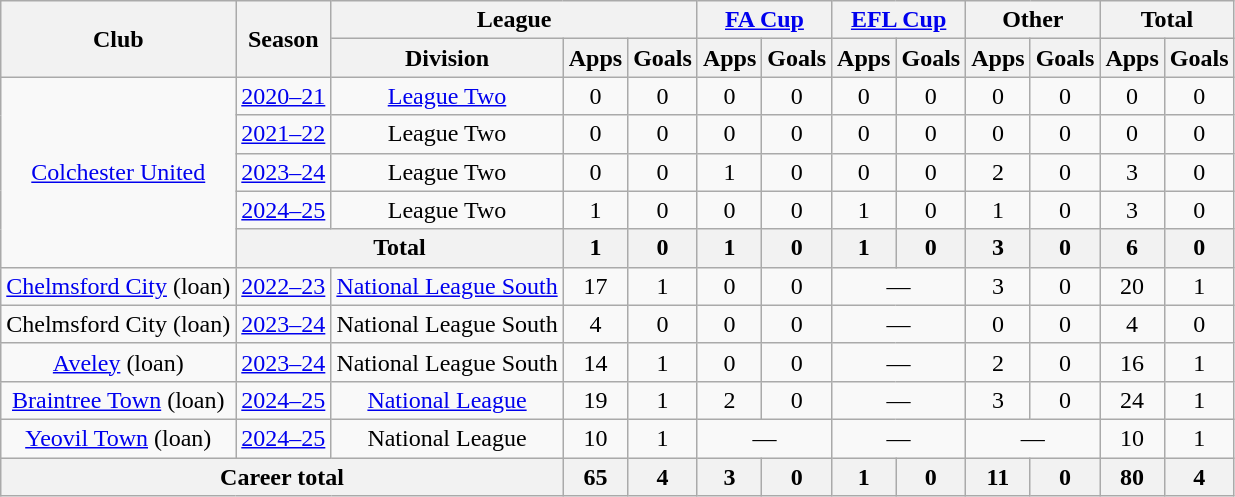<table class="wikitable" style="text-align:center;">
<tr>
<th rowspan="2">Club</th>
<th rowspan="2">Season</th>
<th colspan="3">League</th>
<th colspan="2"><a href='#'>FA Cup</a></th>
<th colspan="2"><a href='#'>EFL Cup</a></th>
<th colspan="2">Other</th>
<th colspan="2">Total</th>
</tr>
<tr>
<th>Division</th>
<th>Apps</th>
<th>Goals</th>
<th>Apps</th>
<th>Goals</th>
<th>Apps</th>
<th>Goals</th>
<th>Apps</th>
<th>Goals</th>
<th>Apps</th>
<th>Goals</th>
</tr>
<tr>
<td rowspan="5"><a href='#'>Colchester United</a></td>
<td><a href='#'>2020–21</a></td>
<td><a href='#'>League Two</a></td>
<td>0</td>
<td>0</td>
<td>0</td>
<td>0</td>
<td>0</td>
<td>0</td>
<td>0</td>
<td>0</td>
<td>0</td>
<td>0</td>
</tr>
<tr>
<td><a href='#'>2021–22</a></td>
<td>League Two</td>
<td>0</td>
<td>0</td>
<td>0</td>
<td>0</td>
<td>0</td>
<td>0</td>
<td>0</td>
<td>0</td>
<td>0</td>
<td>0</td>
</tr>
<tr>
<td><a href='#'>2023–24</a></td>
<td>League Two</td>
<td>0</td>
<td>0</td>
<td>1</td>
<td>0</td>
<td>0</td>
<td>0</td>
<td>2</td>
<td>0</td>
<td>3</td>
<td>0</td>
</tr>
<tr>
<td><a href='#'>2024–25</a></td>
<td>League Two</td>
<td>1</td>
<td>0</td>
<td>0</td>
<td>0</td>
<td>1</td>
<td>0</td>
<td>1</td>
<td>0</td>
<td>3</td>
<td>0</td>
</tr>
<tr>
<th colspan="2">Total</th>
<th>1</th>
<th>0</th>
<th>1</th>
<th>0</th>
<th>1</th>
<th>0</th>
<th>3</th>
<th>0</th>
<th>6</th>
<th>0</th>
</tr>
<tr>
<td><a href='#'>Chelmsford City</a> (loan)</td>
<td><a href='#'>2022–23</a></td>
<td><a href='#'>National League South</a></td>
<td>17</td>
<td>1</td>
<td>0</td>
<td>0</td>
<td colspan="2">—</td>
<td>3</td>
<td>0</td>
<td>20</td>
<td>1</td>
</tr>
<tr>
<td>Chelmsford City (loan)</td>
<td><a href='#'>2023–24</a></td>
<td>National League South</td>
<td>4</td>
<td>0</td>
<td>0</td>
<td>0</td>
<td colspan="2">—</td>
<td>0</td>
<td>0</td>
<td>4</td>
<td>0</td>
</tr>
<tr>
<td><a href='#'>Aveley</a> (loan)</td>
<td><a href='#'>2023–24</a></td>
<td>National League South</td>
<td>14</td>
<td>1</td>
<td>0</td>
<td>0</td>
<td colspan="2">—</td>
<td>2</td>
<td>0</td>
<td>16</td>
<td>1</td>
</tr>
<tr>
<td><a href='#'>Braintree Town</a> (loan)</td>
<td><a href='#'>2024–25</a></td>
<td><a href='#'>National League</a></td>
<td>19</td>
<td>1</td>
<td>2</td>
<td>0</td>
<td colspan="2">—</td>
<td>3</td>
<td>0</td>
<td>24</td>
<td>1</td>
</tr>
<tr>
<td><a href='#'>Yeovil Town</a> (loan)</td>
<td><a href='#'>2024–25</a></td>
<td>National League</td>
<td>10</td>
<td>1</td>
<td colspan="2">—</td>
<td colspan="2">—</td>
<td colspan="2">—</td>
<td>10</td>
<td>1</td>
</tr>
<tr>
<th colspan="3">Career total</th>
<th>65</th>
<th>4</th>
<th>3</th>
<th>0</th>
<th>1</th>
<th>0</th>
<th>11</th>
<th>0</th>
<th>80</th>
<th>4</th>
</tr>
</table>
